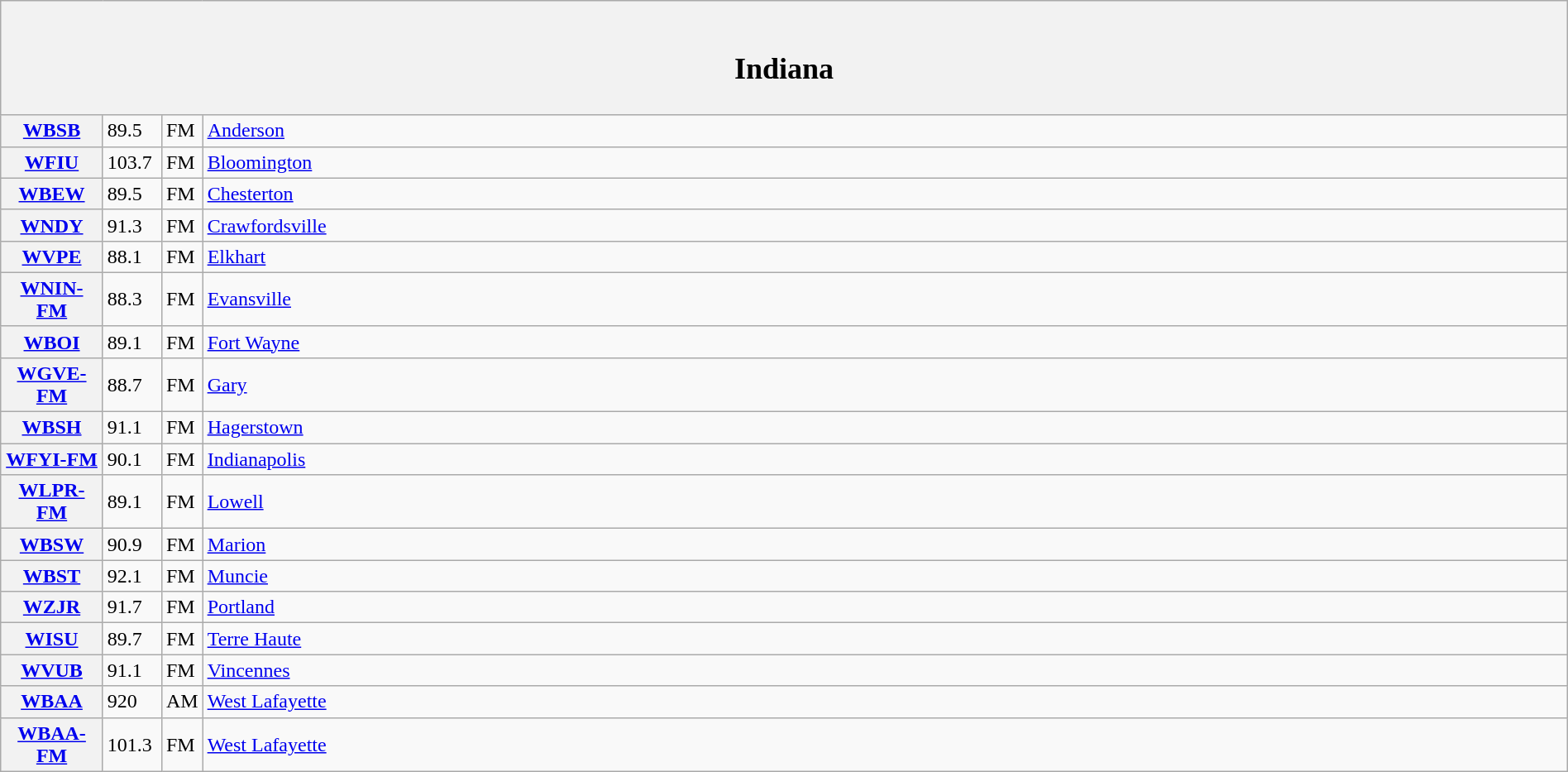<table class="wikitable mw-collapsible" style="width:100%">
<tr>
<th scope="col" colspan="4"><br><h2>Indiana</h2></th>
</tr>
<tr>
<th scope="row" style="width: 75px;"><a href='#'>WBSB</a></th>
<td style="width: 40px;">89.5</td>
<td style="width: 21px;">FM</td>
<td><a href='#'>Anderson</a></td>
</tr>
<tr>
<th scope="row"><a href='#'>WFIU</a></th>
<td>103.7</td>
<td>FM</td>
<td><a href='#'>Bloomington</a></td>
</tr>
<tr>
<th scope="row"><a href='#'>WBEW</a></th>
<td>89.5</td>
<td>FM</td>
<td><a href='#'>Chesterton</a></td>
</tr>
<tr>
<th scope="row"><a href='#'>WNDY</a></th>
<td>91.3</td>
<td>FM</td>
<td><a href='#'>Crawfordsville</a></td>
</tr>
<tr>
<th scope="row"><a href='#'>WVPE</a></th>
<td>88.1</td>
<td>FM</td>
<td><a href='#'>Elkhart</a></td>
</tr>
<tr>
<th scope="row"><a href='#'>WNIN-FM</a></th>
<td>88.3</td>
<td>FM</td>
<td><a href='#'>Evansville</a></td>
</tr>
<tr>
<th scope="row"><a href='#'>WBOI</a></th>
<td>89.1</td>
<td>FM</td>
<td><a href='#'>Fort Wayne</a></td>
</tr>
<tr>
<th scope="row"><a href='#'>WGVE-FM</a></th>
<td>88.7</td>
<td>FM</td>
<td><a href='#'>Gary</a></td>
</tr>
<tr>
<th scope="row"><a href='#'>WBSH</a></th>
<td>91.1</td>
<td>FM</td>
<td><a href='#'>Hagerstown</a></td>
</tr>
<tr>
<th scope="row"><a href='#'>WFYI-FM</a></th>
<td>90.1</td>
<td>FM</td>
<td><a href='#'>Indianapolis</a></td>
</tr>
<tr>
<th scope="row"><a href='#'>WLPR-FM</a></th>
<td>89.1</td>
<td>FM</td>
<td><a href='#'>Lowell</a></td>
</tr>
<tr>
<th scope="row"><a href='#'>WBSW</a></th>
<td>90.9</td>
<td>FM</td>
<td><a href='#'>Marion</a></td>
</tr>
<tr>
<th scope="row"><a href='#'>WBST</a></th>
<td>92.1</td>
<td>FM</td>
<td><a href='#'>Muncie</a></td>
</tr>
<tr>
<th scope="row"><a href='#'>WZJR</a></th>
<td>91.7</td>
<td>FM</td>
<td><a href='#'>Portland</a></td>
</tr>
<tr>
<th scope="row"><a href='#'>WISU</a></th>
<td>89.7</td>
<td>FM</td>
<td><a href='#'>Terre Haute</a></td>
</tr>
<tr>
<th scope="row"><a href='#'>WVUB</a></th>
<td>91.1</td>
<td>FM</td>
<td><a href='#'>Vincennes</a></td>
</tr>
<tr>
<th scope="row"><a href='#'>WBAA</a></th>
<td>920</td>
<td>AM</td>
<td><a href='#'>West Lafayette</a></td>
</tr>
<tr>
<th scope="row"><a href='#'>WBAA-FM</a></th>
<td>101.3</td>
<td>FM</td>
<td><a href='#'>West Lafayette</a></td>
</tr>
</table>
